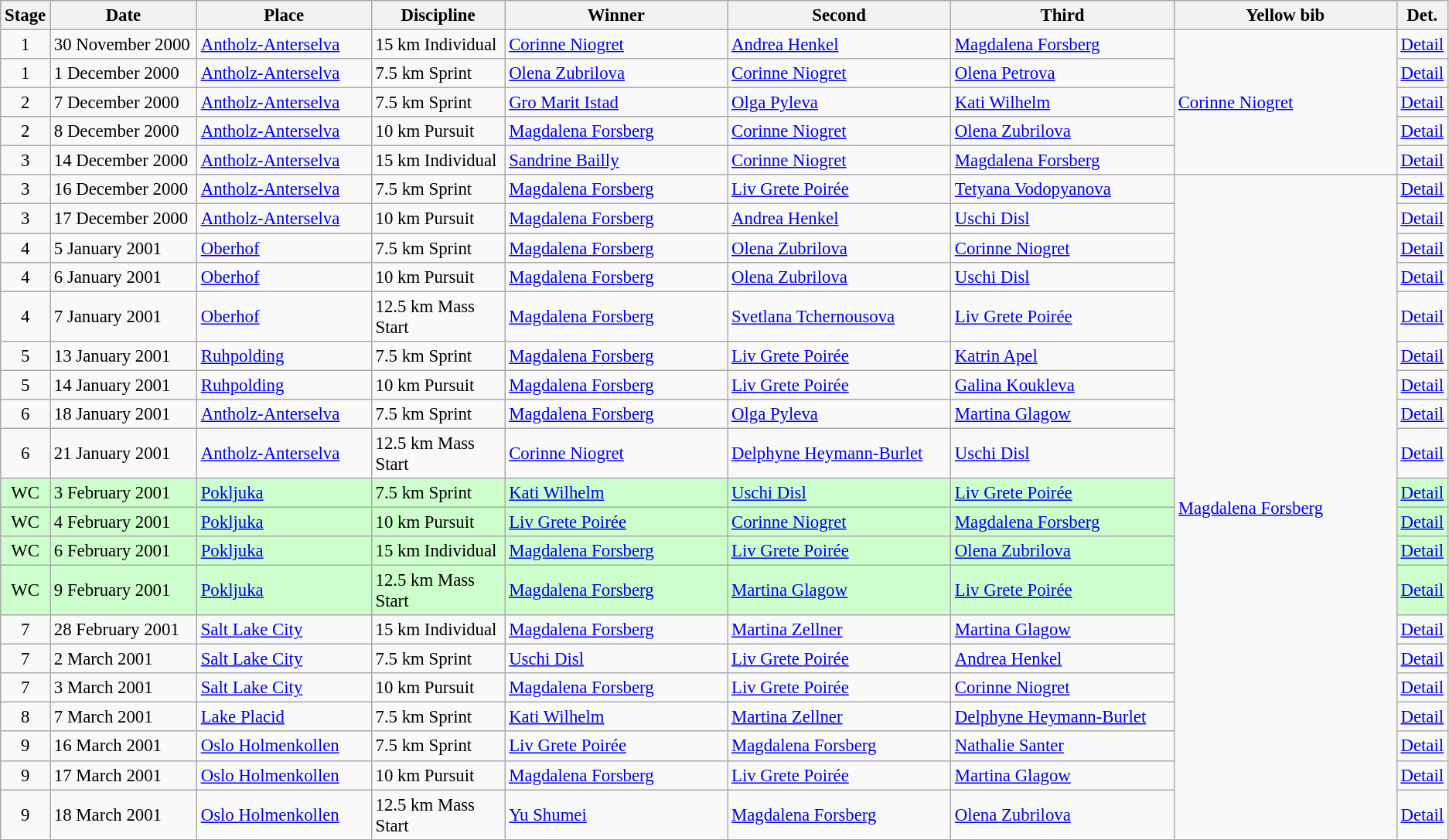<table class="wikitable" style="font-size:95%;">
<tr>
<th width="10">Stage</th>
<th width="122">Date</th>
<th width="146">Place</th>
<th width="110">Discipline</th>
<th width="190">Winner</th>
<th width="190">Second</th>
<th width="190">Third</th>
<th width="190">Yellow bib <br> </th>
<th width="8">Det.</th>
</tr>
<tr>
<td align=center>1</td>
<td>30 November 2000</td>
<td> <a href='#'>Antholz-Anterselva</a></td>
<td>15 km Individual</td>
<td> <a href='#'>Corinne Niogret</a></td>
<td> <a href='#'>Andrea Henkel</a></td>
<td> <a href='#'>Magdalena Forsberg</a></td>
<td rowspan="5"> <a href='#'>Corinne Niogret</a></td>
<td><a href='#'>Detail</a></td>
</tr>
<tr>
<td align=center>1</td>
<td>1 December 2000</td>
<td> <a href='#'>Antholz-Anterselva</a></td>
<td>7.5 km Sprint</td>
<td> <a href='#'>Olena Zubrilova</a></td>
<td> <a href='#'>Corinne Niogret</a></td>
<td> <a href='#'>Olena Petrova</a></td>
<td><a href='#'>Detail</a></td>
</tr>
<tr>
<td align=center>2</td>
<td>7 December 2000</td>
<td> <a href='#'>Antholz-Anterselva</a></td>
<td>7.5 km Sprint</td>
<td> <a href='#'>Gro Marit Istad</a></td>
<td> <a href='#'>Olga Pyleva</a></td>
<td> <a href='#'>Kati Wilhelm</a></td>
<td><a href='#'>Detail</a></td>
</tr>
<tr>
<td align=center>2</td>
<td>8 December 2000</td>
<td> <a href='#'>Antholz-Anterselva</a></td>
<td>10 km Pursuit</td>
<td> <a href='#'>Magdalena Forsberg</a></td>
<td> <a href='#'>Corinne Niogret</a></td>
<td> <a href='#'>Olena Zubrilova</a></td>
<td><a href='#'>Detail</a></td>
</tr>
<tr>
<td align=center>3</td>
<td>14 December 2000</td>
<td> <a href='#'>Antholz-Anterselva</a></td>
<td>15 km Individual</td>
<td> <a href='#'>Sandrine Bailly</a></td>
<td> <a href='#'>Corinne Niogret</a></td>
<td> <a href='#'>Magdalena Forsberg</a></td>
<td><a href='#'>Detail</a></td>
</tr>
<tr>
<td align=center>3</td>
<td>16 December 2000</td>
<td> <a href='#'>Antholz-Anterselva</a></td>
<td>7.5 km Sprint</td>
<td> <a href='#'>Magdalena Forsberg</a></td>
<td> <a href='#'>Liv Grete Poirée</a></td>
<td> <a href='#'>Tetyana Vodopyanova</a></td>
<td rowspan="20"> <a href='#'>Magdalena Forsberg</a></td>
<td><a href='#'>Detail</a></td>
</tr>
<tr>
<td align=center>3</td>
<td>17 December 2000</td>
<td> <a href='#'>Antholz-Anterselva</a></td>
<td>10 km Pursuit</td>
<td> <a href='#'>Magdalena Forsberg</a></td>
<td> <a href='#'>Andrea Henkel</a></td>
<td> <a href='#'>Uschi Disl</a></td>
<td><a href='#'>Detail</a></td>
</tr>
<tr>
<td align=center>4</td>
<td>5 January 2001</td>
<td> <a href='#'>Oberhof</a></td>
<td>7.5 km Sprint</td>
<td> <a href='#'>Magdalena Forsberg</a></td>
<td> <a href='#'>Olena Zubrilova</a></td>
<td> <a href='#'>Corinne Niogret</a></td>
<td><a href='#'>Detail</a></td>
</tr>
<tr>
<td align=center>4</td>
<td>6 January 2001</td>
<td> <a href='#'>Oberhof</a></td>
<td>10 km Pursuit</td>
<td> <a href='#'>Magdalena Forsberg</a></td>
<td> <a href='#'>Olena Zubrilova</a></td>
<td> <a href='#'>Uschi Disl</a></td>
<td><a href='#'>Detail</a></td>
</tr>
<tr>
<td align=center>4</td>
<td>7 January 2001</td>
<td> <a href='#'>Oberhof</a></td>
<td>12.5 km Mass Start</td>
<td> <a href='#'>Magdalena Forsberg</a></td>
<td> <a href='#'>Svetlana Tchernousova</a></td>
<td> <a href='#'>Liv Grete Poirée</a></td>
<td><a href='#'>Detail</a></td>
</tr>
<tr>
<td align=center>5</td>
<td>13 January 2001</td>
<td> <a href='#'>Ruhpolding</a></td>
<td>7.5 km Sprint</td>
<td> <a href='#'>Magdalena Forsberg</a></td>
<td> <a href='#'>Liv Grete Poirée</a></td>
<td> <a href='#'>Katrin Apel</a></td>
<td><a href='#'>Detail</a></td>
</tr>
<tr>
<td align=center>5</td>
<td>14 January 2001</td>
<td> <a href='#'>Ruhpolding</a></td>
<td>10 km Pursuit</td>
<td> <a href='#'>Magdalena Forsberg</a></td>
<td> <a href='#'>Liv Grete Poirée</a></td>
<td> <a href='#'>Galina Koukleva</a></td>
<td><a href='#'>Detail</a></td>
</tr>
<tr>
<td align=center>6</td>
<td>18 January 2001</td>
<td> <a href='#'>Antholz-Anterselva</a></td>
<td>7.5 km Sprint</td>
<td> <a href='#'>Magdalena Forsberg</a></td>
<td> <a href='#'>Olga Pyleva</a></td>
<td> <a href='#'>Martina Glagow</a></td>
<td><a href='#'>Detail</a></td>
</tr>
<tr>
<td align=center>6</td>
<td>21 January 2001</td>
<td> <a href='#'>Antholz-Anterselva</a></td>
<td>12.5 km Mass Start</td>
<td> <a href='#'>Corinne Niogret</a></td>
<td> <a href='#'>Delphyne Heymann-Burlet</a></td>
<td> <a href='#'>Uschi Disl</a></td>
<td><a href='#'>Detail</a></td>
</tr>
<tr style="background:#CCFFCC">
<td align=center>WC</td>
<td>3 February 2001</td>
<td> <a href='#'>Pokljuka</a></td>
<td>7.5 km Sprint</td>
<td> <a href='#'>Kati Wilhelm</a></td>
<td> <a href='#'>Uschi Disl</a></td>
<td> <a href='#'>Liv Grete Poirée</a></td>
<td><a href='#'>Detail</a></td>
</tr>
<tr style="background:#CCFFCC">
<td align=center>WC</td>
<td>4 February 2001</td>
<td> <a href='#'>Pokljuka</a></td>
<td>10 km Pursuit</td>
<td> <a href='#'>Liv Grete Poirée</a></td>
<td> <a href='#'>Corinne Niogret</a></td>
<td> <a href='#'>Magdalena Forsberg</a></td>
<td><a href='#'>Detail</a></td>
</tr>
<tr style="background:#CCFFCC">
<td align=center>WC</td>
<td>6 February 2001</td>
<td> <a href='#'>Pokljuka</a></td>
<td>15 km Individual</td>
<td> <a href='#'>Magdalena Forsberg</a></td>
<td> <a href='#'>Liv Grete Poirée</a></td>
<td> <a href='#'>Olena Zubrilova</a></td>
<td><a href='#'>Detail</a></td>
</tr>
<tr style="background:#CCFFCC">
<td align=center>WC</td>
<td>9 February 2001</td>
<td> <a href='#'>Pokljuka</a></td>
<td>12.5 km Mass Start</td>
<td> <a href='#'>Magdalena Forsberg</a></td>
<td> <a href='#'>Martina Glagow</a></td>
<td> <a href='#'>Liv Grete Poirée</a></td>
<td><a href='#'>Detail</a></td>
</tr>
<tr>
<td align=center>7</td>
<td>28 February 2001</td>
<td> <a href='#'>Salt Lake City</a></td>
<td>15 km Individual</td>
<td> <a href='#'>Magdalena Forsberg</a></td>
<td> <a href='#'>Martina Zellner</a></td>
<td> <a href='#'>Martina Glagow</a></td>
<td><a href='#'>Detail</a></td>
</tr>
<tr>
<td align=center>7</td>
<td>2 March 2001</td>
<td> <a href='#'>Salt Lake City</a></td>
<td>7.5 km Sprint</td>
<td> <a href='#'>Uschi Disl</a></td>
<td> <a href='#'>Liv Grete Poirée</a></td>
<td> <a href='#'>Andrea Henkel</a></td>
<td><a href='#'>Detail</a></td>
</tr>
<tr>
<td align=center>7</td>
<td>3 March 2001</td>
<td> <a href='#'>Salt Lake City</a></td>
<td>10 km Pursuit</td>
<td> <a href='#'>Magdalena Forsberg</a></td>
<td> <a href='#'>Liv Grete Poirée</a></td>
<td> <a href='#'>Corinne Niogret</a></td>
<td><a href='#'>Detail</a></td>
</tr>
<tr>
<td align=center>8</td>
<td>7 March 2001</td>
<td> <a href='#'>Lake Placid</a></td>
<td>7.5 km Sprint</td>
<td> <a href='#'>Kati Wilhelm</a></td>
<td> <a href='#'>Martina Zellner</a></td>
<td> <a href='#'>Delphyne Heymann-Burlet</a></td>
<td><a href='#'>Detail</a></td>
</tr>
<tr>
<td align=center>9</td>
<td>16 March 2001</td>
<td> <a href='#'>Oslo Holmenkollen</a></td>
<td>7.5 km Sprint</td>
<td> <a href='#'>Liv Grete Poirée</a></td>
<td> <a href='#'>Magdalena Forsberg</a></td>
<td> <a href='#'>Nathalie Santer</a></td>
<td><a href='#'>Detail</a></td>
</tr>
<tr>
<td align=center>9</td>
<td>17 March 2001</td>
<td> <a href='#'>Oslo Holmenkollen</a></td>
<td>10 km Pursuit</td>
<td> <a href='#'>Magdalena Forsberg</a></td>
<td> <a href='#'>Liv Grete Poirée</a></td>
<td> <a href='#'>Martina Glagow</a></td>
<td><a href='#'>Detail</a></td>
</tr>
<tr>
<td align=center>9</td>
<td>18 March 2001</td>
<td> <a href='#'>Oslo Holmenkollen</a></td>
<td>12.5 km Mass Start</td>
<td> <a href='#'>Yu Shumei</a></td>
<td> <a href='#'>Magdalena Forsberg</a></td>
<td> <a href='#'>Olena Zubrilova</a></td>
<td><a href='#'>Detail</a></td>
</tr>
</table>
